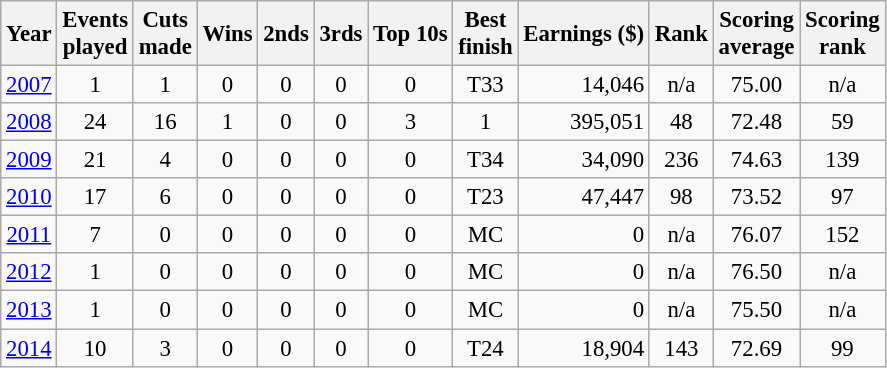<table class="wikitable" style="text-align:center; font-size: 95%;">
<tr>
<th>Year</th>
<th>Events<br>played</th>
<th>Cuts <br>made</th>
<th>Wins</th>
<th>2nds</th>
<th>3rds</th>
<th>Top 10s</th>
<th>Best <br>finish</th>
<th>Earnings ($)</th>
<th>Rank</th>
<th>Scoring<br>average</th>
<th>Scoring<br>rank</th>
</tr>
<tr>
<td><a href='#'>2007</a></td>
<td>1</td>
<td>1</td>
<td>0</td>
<td>0</td>
<td>0</td>
<td>0</td>
<td>T33</td>
<td align="right">14,046</td>
<td>n/a</td>
<td>75.00</td>
<td>n/a</td>
</tr>
<tr>
<td><a href='#'>2008</a></td>
<td>24</td>
<td>16</td>
<td>1</td>
<td>0</td>
<td>0</td>
<td>3</td>
<td>1</td>
<td align="right">395,051</td>
<td>48</td>
<td>72.48</td>
<td>59</td>
</tr>
<tr>
<td><a href='#'>2009</a></td>
<td>21</td>
<td>4</td>
<td>0</td>
<td>0</td>
<td>0</td>
<td>0</td>
<td>T34</td>
<td align="right">34,090</td>
<td>236</td>
<td>74.63</td>
<td>139</td>
</tr>
<tr>
<td><a href='#'>2010</a></td>
<td>17</td>
<td>6</td>
<td>0</td>
<td>0</td>
<td>0</td>
<td>0</td>
<td>T23</td>
<td align="right">47,447</td>
<td>98</td>
<td>73.52</td>
<td>97</td>
</tr>
<tr>
<td><a href='#'>2011</a></td>
<td>7</td>
<td>0</td>
<td>0</td>
<td>0</td>
<td>0</td>
<td>0</td>
<td>MC</td>
<td align="right">0</td>
<td>n/a</td>
<td>76.07</td>
<td>152</td>
</tr>
<tr>
<td><a href='#'>2012</a></td>
<td>1</td>
<td>0</td>
<td>0</td>
<td>0</td>
<td>0</td>
<td>0</td>
<td>MC</td>
<td align="right">0</td>
<td>n/a</td>
<td>76.50</td>
<td>n/a</td>
</tr>
<tr>
<td><a href='#'>2013</a></td>
<td>1</td>
<td>0</td>
<td>0</td>
<td>0</td>
<td>0</td>
<td>0</td>
<td>MC</td>
<td align="right">0</td>
<td>n/a</td>
<td>75.50</td>
<td>n/a</td>
</tr>
<tr>
<td><a href='#'>2014</a></td>
<td>10</td>
<td>3</td>
<td>0</td>
<td>0</td>
<td>0</td>
<td>0</td>
<td>T24</td>
<td align="right">18,904</td>
<td>143</td>
<td>72.69</td>
<td>99</td>
</tr>
</table>
